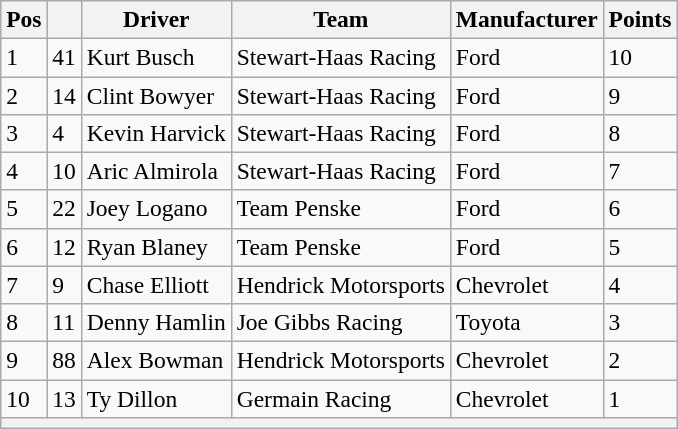<table class="wikitable" style="font-size:98%">
<tr>
<th>Pos</th>
<th></th>
<th>Driver</th>
<th>Team</th>
<th>Manufacturer</th>
<th>Points</th>
</tr>
<tr>
<td>1</td>
<td>41</td>
<td>Kurt Busch</td>
<td>Stewart-Haas Racing</td>
<td>Ford</td>
<td>10</td>
</tr>
<tr>
<td>2</td>
<td>14</td>
<td>Clint Bowyer</td>
<td>Stewart-Haas Racing</td>
<td>Ford</td>
<td>9</td>
</tr>
<tr>
<td>3</td>
<td>4</td>
<td>Kevin Harvick</td>
<td>Stewart-Haas Racing</td>
<td>Ford</td>
<td>8</td>
</tr>
<tr>
<td>4</td>
<td>10</td>
<td>Aric Almirola</td>
<td>Stewart-Haas Racing</td>
<td>Ford</td>
<td>7</td>
</tr>
<tr>
<td>5</td>
<td>22</td>
<td>Joey Logano</td>
<td>Team Penske</td>
<td>Ford</td>
<td>6</td>
</tr>
<tr>
<td>6</td>
<td>12</td>
<td>Ryan Blaney</td>
<td>Team Penske</td>
<td>Ford</td>
<td>5</td>
</tr>
<tr>
<td>7</td>
<td>9</td>
<td>Chase Elliott</td>
<td>Hendrick Motorsports</td>
<td>Chevrolet</td>
<td>4</td>
</tr>
<tr>
<td>8</td>
<td>11</td>
<td>Denny Hamlin</td>
<td>Joe Gibbs Racing</td>
<td>Toyota</td>
<td>3</td>
</tr>
<tr>
<td>9</td>
<td>88</td>
<td>Alex Bowman</td>
<td>Hendrick Motorsports</td>
<td>Chevrolet</td>
<td>2</td>
</tr>
<tr>
<td>10</td>
<td>13</td>
<td>Ty Dillon</td>
<td>Germain Racing</td>
<td>Chevrolet</td>
<td>1</td>
</tr>
<tr>
<th colspan="6"></th>
</tr>
</table>
